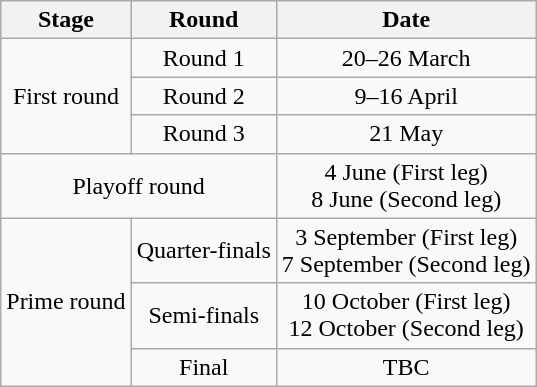<table class="wikitable" style="text-align:center;">
<tr>
<th>Stage</th>
<th>Round</th>
<th>Date</th>
</tr>
<tr>
<td rowspan="3">First round</td>
<td>Round 1</td>
<td>20–26 March</td>
</tr>
<tr>
<td>Round 2</td>
<td>9–16 April</td>
</tr>
<tr>
<td>Round 3</td>
<td>21 May</td>
</tr>
<tr>
<td colspan="2">Playoff round</td>
<td>4 June (First leg)<br>8 June (Second leg)</td>
</tr>
<tr>
<td rowspan="3">Prime round</td>
<td>Quarter-finals</td>
<td>3 September (First leg)<br>7 September (Second leg)</td>
</tr>
<tr>
<td>Semi-finals</td>
<td>10 October (First leg)<br>12 October (Second leg)</td>
</tr>
<tr>
<td>Final</td>
<td>TBC</td>
</tr>
</table>
